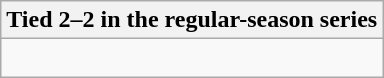<table class="wikitable collapsible collapsed">
<tr>
<th>Tied 2–2 in the regular-season series</th>
</tr>
<tr>
<td><br>


</td>
</tr>
</table>
